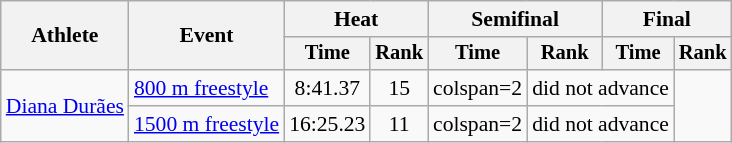<table class=wikitable style="font-size:90%">
<tr>
<th rowspan="2">Athlete</th>
<th rowspan="2">Event</th>
<th colspan="2">Heat</th>
<th colspan="2">Semifinal</th>
<th colspan="2">Final</th>
</tr>
<tr style="font-size:95%">
<th>Time</th>
<th>Rank</th>
<th>Time</th>
<th>Rank</th>
<th>Time</th>
<th>Rank</th>
</tr>
<tr style="text-align:center">
<td style="text-align:left" rowspan=2><a href='#'>Diana Durães</a></td>
<td style="text-align:left"><a href='#'>800 m freestyle</a></td>
<td>8:41.37</td>
<td>15</td>
<td>colspan=2</td>
<td colspan=2>did not advance</td>
</tr>
<tr style="text-align:center">
<td style="text-align:left"><a href='#'>1500 m freestyle</a></td>
<td>16:25.23</td>
<td>11</td>
<td>colspan=2</td>
<td colspan=2>did not advance</td>
</tr>
</table>
